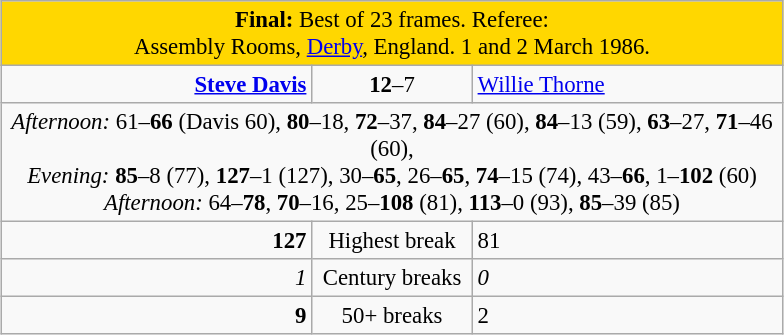<table class="wikitable" style="font-size: 95%; margin: 1em auto 1em auto;">
<tr>
<td colspan="3" align="center" bgcolor="#ffd700"><strong>Final:</strong> Best of 23 frames. Referee: <br>Assembly Rooms, <a href='#'>Derby</a>, England. 1 and 2 March 1986.</td>
</tr>
<tr>
<td width="200" align="right"><strong><a href='#'>Steve Davis</a></strong> <br></td>
<td width="100" align="center"><strong>12</strong>–7</td>
<td width="200"><a href='#'>Willie Thorne</a> <br></td>
</tr>
<tr>
<td colspan="3" align="center" style="font-size: 100%"><em>Afternoon:</em> 61–<strong>66</strong> (Davis 60), <strong>80</strong>–18, <strong>72</strong>–37, <strong>84</strong>–27 (60), <strong>84</strong>–13 (59), <strong>63</strong>–27, <strong>71</strong>–46 (60),  <br><em>Evening:</em> <strong>85</strong>–8 (77), <strong>127</strong>–1 (127), 30–<strong>65</strong>, 26–<strong>65</strong>, <strong>74</strong>–15 (74), 43–<strong>66</strong>, 1–<strong>102</strong> (60)  <br><em>Afternoon:</em> 64–<strong>78</strong>, <strong>70</strong>–16, 25–<strong>108</strong> (81), <strong>113</strong>–0 (93), <strong>85</strong>–39 (85)</td>
</tr>
<tr>
<td align="right"><strong>127</strong></td>
<td align="center">Highest break</td>
<td align="left">81</td>
</tr>
<tr>
<td align="right"><em>1</em></td>
<td align="center">Century breaks</td>
<td align="left"><em>0</em></td>
</tr>
<tr>
<td align="right"><strong>9</strong></td>
<td align="center">50+ breaks</td>
<td align="left">2</td>
</tr>
</table>
